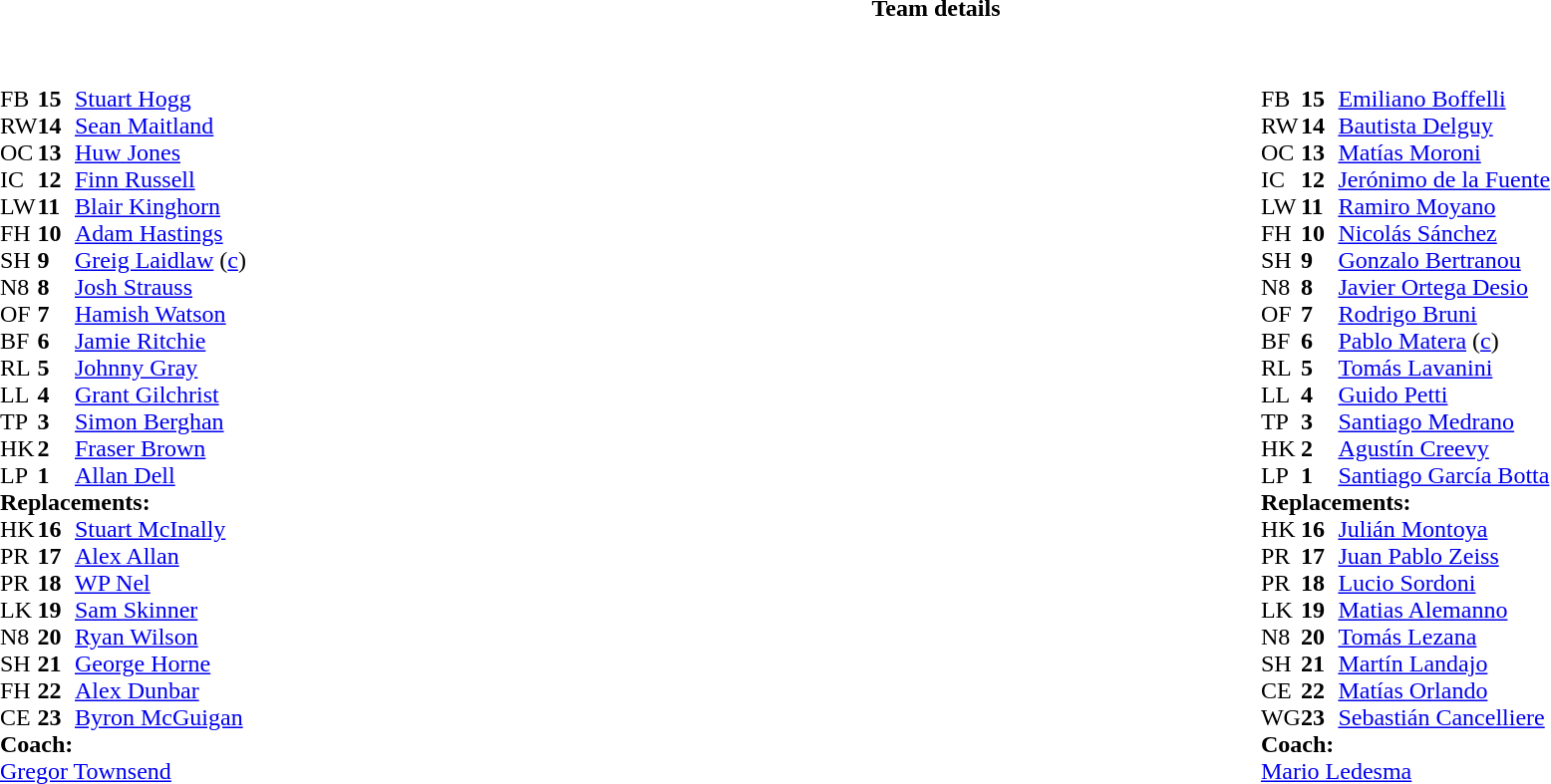<table border="0" style="width:100%" class="collapsible collapsed">
<tr>
<th>Team details</th>
</tr>
<tr>
<td><br><table style="width:100%">
<tr>
<td style="vertical-align:top;width:50%"><br><table cellspacing="0" cellpadding="0">
<tr>
<th width="25"></th>
<th width="25"></th>
</tr>
<tr>
<td>FB</td>
<td><strong>15</strong></td>
<td><a href='#'>Stuart Hogg</a></td>
</tr>
<tr>
<td>RW</td>
<td><strong>14</strong></td>
<td><a href='#'>Sean Maitland</a></td>
</tr>
<tr>
<td>OC</td>
<td><strong>13</strong></td>
<td><a href='#'>Huw Jones</a></td>
</tr>
<tr>
<td>IC</td>
<td><strong>12</strong></td>
<td><a href='#'>Finn Russell</a></td>
</tr>
<tr>
<td>LW</td>
<td><strong>11</strong></td>
<td><a href='#'>Blair Kinghorn</a></td>
<td></td>
<td></td>
</tr>
<tr>
<td>FH</td>
<td><strong>10</strong></td>
<td><a href='#'>Adam Hastings</a></td>
<td></td>
<td></td>
</tr>
<tr>
<td>SH</td>
<td><strong>9</strong></td>
<td><a href='#'>Greig Laidlaw</a> (<a href='#'>c</a>)</td>
</tr>
<tr>
<td>N8</td>
<td><strong>8</strong></td>
<td><a href='#'>Josh Strauss</a></td>
<td></td>
<td></td>
</tr>
<tr>
<td>OF</td>
<td><strong>7</strong></td>
<td><a href='#'>Hamish Watson</a></td>
</tr>
<tr>
<td>BF</td>
<td><strong>6</strong></td>
<td><a href='#'>Jamie Ritchie</a></td>
</tr>
<tr>
<td>RL</td>
<td><strong>5</strong></td>
<td><a href='#'>Johnny Gray</a></td>
<td></td>
<td></td>
</tr>
<tr>
<td>LL</td>
<td><strong>4</strong></td>
<td><a href='#'>Grant Gilchrist</a></td>
</tr>
<tr>
<td>TP</td>
<td><strong>3</strong></td>
<td><a href='#'>Simon Berghan</a></td>
<td></td>
<td></td>
</tr>
<tr>
<td>HK</td>
<td><strong>2</strong></td>
<td><a href='#'>Fraser Brown</a></td>
<td></td>
<td></td>
</tr>
<tr>
<td>LP</td>
<td><strong>1</strong></td>
<td><a href='#'>Allan Dell</a></td>
<td></td>
<td></td>
</tr>
<tr>
<td colspan="3"><strong>Replacements:</strong></td>
</tr>
<tr>
<td>HK</td>
<td><strong>16</strong></td>
<td><a href='#'>Stuart McInally</a></td>
<td></td>
<td></td>
</tr>
<tr>
<td>PR</td>
<td><strong>17</strong></td>
<td><a href='#'>Alex Allan</a></td>
<td></td>
<td></td>
</tr>
<tr>
<td>PR</td>
<td><strong>18</strong></td>
<td><a href='#'>WP Nel</a></td>
<td></td>
<td></td>
</tr>
<tr>
<td>LK</td>
<td><strong>19</strong></td>
<td><a href='#'>Sam Skinner</a></td>
<td></td>
<td></td>
</tr>
<tr>
<td>N8</td>
<td><strong>20</strong></td>
<td><a href='#'>Ryan Wilson</a></td>
<td></td>
<td></td>
</tr>
<tr>
<td>SH</td>
<td><strong>21</strong></td>
<td><a href='#'>George Horne</a></td>
</tr>
<tr>
<td>FH</td>
<td><strong>22</strong></td>
<td><a href='#'>Alex Dunbar</a></td>
<td></td>
<td></td>
</tr>
<tr>
<td>CE</td>
<td><strong>23</strong></td>
<td><a href='#'>Byron McGuigan</a></td>
<td></td>
<td></td>
</tr>
<tr>
<td colspan="3"><strong>Coach:</strong></td>
</tr>
<tr>
<td colspan="4"> <a href='#'>Gregor Townsend</a></td>
</tr>
</table>
</td>
<td style="vertical-align:top;width:50%"><br><table cellspacing="0" cellpadding="0" style="margin:auto">
<tr>
<th width="25"></th>
<th width="25"></th>
</tr>
<tr>
<td>FB</td>
<td><strong>15</strong></td>
<td><a href='#'>Emiliano Boffelli</a></td>
</tr>
<tr>
<td>RW</td>
<td><strong>14</strong></td>
<td><a href='#'>Bautista Delguy</a></td>
<td></td>
<td></td>
</tr>
<tr>
<td>OC</td>
<td><strong>13</strong></td>
<td><a href='#'>Matías Moroni</a></td>
</tr>
<tr>
<td>IC</td>
<td><strong>12</strong></td>
<td><a href='#'>Jerónimo de la Fuente</a></td>
<td></td>
<td></td>
</tr>
<tr>
<td>LW</td>
<td><strong>11</strong></td>
<td><a href='#'>Ramiro Moyano</a></td>
</tr>
<tr>
<td>FH</td>
<td><strong>10</strong></td>
<td><a href='#'>Nicolás Sánchez</a></td>
</tr>
<tr>
<td>SH</td>
<td><strong>9</strong></td>
<td><a href='#'>Gonzalo Bertranou</a></td>
<td></td>
<td></td>
</tr>
<tr>
<td>N8</td>
<td><strong>8</strong></td>
<td><a href='#'>Javier Ortega Desio</a></td>
<td></td>
</tr>
<tr>
<td>OF</td>
<td><strong>7</strong></td>
<td><a href='#'>Rodrigo Bruni</a></td>
</tr>
<tr>
<td>BF</td>
<td><strong>6</strong></td>
<td><a href='#'>Pablo Matera</a> (<a href='#'>c</a>)</td>
</tr>
<tr>
<td>RL</td>
<td><strong>5</strong></td>
<td><a href='#'>Tomás Lavanini</a></td>
<td></td>
<td></td>
</tr>
<tr>
<td>LL</td>
<td><strong>4</strong></td>
<td><a href='#'>Guido Petti</a></td>
</tr>
<tr>
<td>TP</td>
<td><strong>3</strong></td>
<td><a href='#'>Santiago Medrano</a></td>
</tr>
<tr>
<td>HK</td>
<td><strong>2</strong></td>
<td><a href='#'>Agustín Creevy</a></td>
<td></td>
<td></td>
</tr>
<tr>
<td>LP</td>
<td><strong>1</strong></td>
<td><a href='#'>Santiago García Botta</a></td>
<td></td>
<td></td>
</tr>
<tr>
<td colspan="3"><strong>Replacements:</strong></td>
</tr>
<tr>
<td>HK</td>
<td><strong>16</strong></td>
<td><a href='#'>Julián Montoya</a></td>
<td></td>
<td></td>
</tr>
<tr>
<td>PR</td>
<td><strong>17</strong></td>
<td><a href='#'>Juan Pablo Zeiss</a></td>
<td></td>
<td></td>
</tr>
<tr>
<td>PR</td>
<td><strong>18</strong></td>
<td><a href='#'>Lucio Sordoni</a></td>
</tr>
<tr>
<td>LK</td>
<td><strong>19</strong></td>
<td><a href='#'>Matias Alemanno</a></td>
<td></td>
<td></td>
</tr>
<tr>
<td>N8</td>
<td><strong>20</strong></td>
<td><a href='#'>Tomás Lezana</a></td>
</tr>
<tr>
<td>SH</td>
<td><strong>21</strong></td>
<td><a href='#'>Martín Landajo</a></td>
<td></td>
<td></td>
</tr>
<tr>
<td>CE</td>
<td><strong>22</strong></td>
<td><a href='#'>Matías Orlando</a></td>
<td></td>
<td></td>
</tr>
<tr>
<td>WG</td>
<td><strong>23</strong></td>
<td><a href='#'>Sebastián Cancelliere</a></td>
<td></td>
<td></td>
</tr>
<tr>
<td colspan="3"><strong>Coach:</strong></td>
</tr>
<tr>
<td colspan="4"> <a href='#'>Mario Ledesma</a></td>
</tr>
</table>
</td>
</tr>
</table>
</td>
</tr>
</table>
